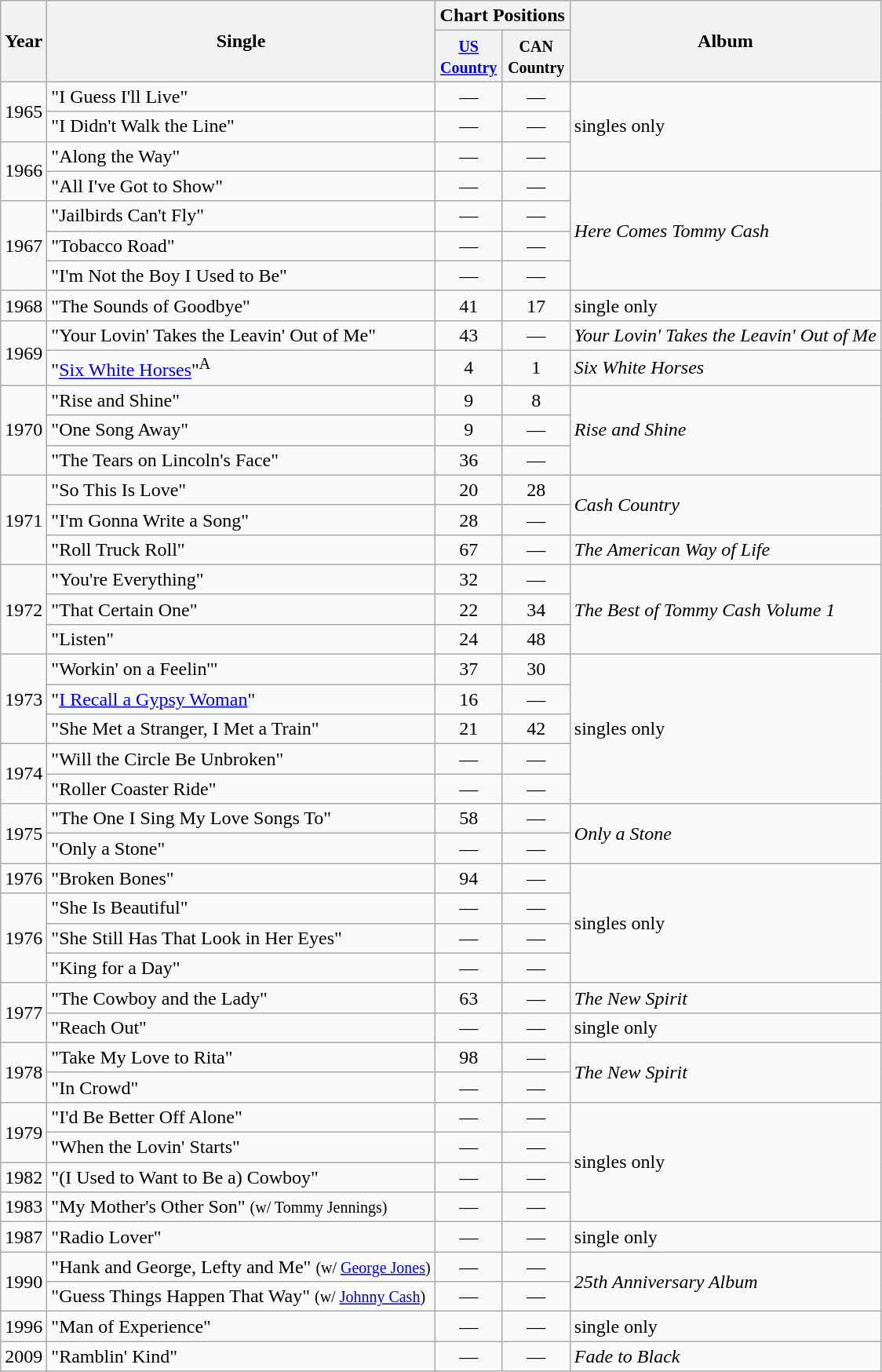<table class="wikitable">
<tr>
<th rowspan="2">Year</th>
<th rowspan="2">Single</th>
<th colspan="2">Chart Positions</th>
<th rowspan="2">Album</th>
</tr>
<tr>
<th width="50"><small><a href='#'>US Country</a></small></th>
<th width="50"><small>CAN Country</small></th>
</tr>
<tr>
<td rowspan="2">1965</td>
<td>"I Guess I'll Live"</td>
<td align="center">—</td>
<td align="center">—</td>
<td rowspan="3">singles only</td>
</tr>
<tr>
<td>"I Didn't Walk the Line"</td>
<td align="center">—</td>
<td align="center">—</td>
</tr>
<tr>
<td rowspan="2">1966</td>
<td>"Along the Way"</td>
<td align="center">—</td>
<td align="center">—</td>
</tr>
<tr>
<td>"All I've Got to Show"</td>
<td align="center">—</td>
<td align="center">—</td>
<td rowspan="4"><em>Here Comes Tommy Cash</em></td>
</tr>
<tr>
<td rowspan="3">1967</td>
<td>"Jailbirds Can't Fly"</td>
<td align="center">—</td>
<td align="center">—</td>
</tr>
<tr>
<td>"Tobacco Road"</td>
<td align="center">—</td>
<td align="center">—</td>
</tr>
<tr>
<td>"I'm Not the Boy I Used to Be"</td>
<td align="center">—</td>
<td align="center">—</td>
</tr>
<tr>
<td>1968</td>
<td>"The Sounds of Goodbye"</td>
<td align="center">41</td>
<td align="center">17</td>
<td>single only</td>
</tr>
<tr>
<td rowspan="2">1969</td>
<td>"Your Lovin' Takes the Leavin' Out of Me"</td>
<td align="center">43</td>
<td align="center">—</td>
<td><em>Your Lovin' Takes the Leavin' Out of Me</em></td>
</tr>
<tr>
<td>"<a href='#'>Six White Horses</a>"<sup>A</sup></td>
<td align="center">4</td>
<td align="center">1</td>
<td><em>Six White Horses</em></td>
</tr>
<tr>
<td rowspan="3">1970</td>
<td>"Rise and Shine"</td>
<td align="center">9</td>
<td align="center">8</td>
<td rowspan="3"><em>Rise and Shine</em></td>
</tr>
<tr>
<td>"One Song Away"</td>
<td align="center">9</td>
<td align="center">—</td>
</tr>
<tr>
<td>"The Tears on Lincoln's Face"</td>
<td align="center">36</td>
<td align="center">—</td>
</tr>
<tr>
<td rowspan="3">1971</td>
<td>"So This Is Love"</td>
<td align="center">20</td>
<td align="center">28</td>
<td rowspan="2"><em>Cash Country</em></td>
</tr>
<tr>
<td>"I'm Gonna Write a Song"</td>
<td align="center">28</td>
<td align="center">—</td>
</tr>
<tr>
<td>"Roll Truck Roll"</td>
<td align="center">67</td>
<td align="center">—</td>
<td><em>The American Way of Life</em></td>
</tr>
<tr>
<td rowspan="3">1972</td>
<td>"You're Everything"</td>
<td align="center">32</td>
<td align="center">—</td>
<td rowspan="3"><em>The Best of Tommy Cash Volume 1</em></td>
</tr>
<tr>
<td>"That Certain One"</td>
<td align="center">22</td>
<td align="center">34</td>
</tr>
<tr>
<td>"Listen"</td>
<td align="center">24</td>
<td align="center">48</td>
</tr>
<tr>
<td rowspan="3">1973</td>
<td>"Workin' on a Feelin'"</td>
<td align="center">37</td>
<td align="center">30</td>
<td rowspan="5">singles only</td>
</tr>
<tr>
<td>"<a href='#'>I Recall a Gypsy Woman</a>"</td>
<td align="center">16</td>
<td align="center">—</td>
</tr>
<tr>
<td>"She Met a Stranger, I Met a Train"</td>
<td align="center">21</td>
<td align="center">42</td>
</tr>
<tr>
<td rowspan="2">1974</td>
<td>"Will the Circle Be Unbroken"</td>
<td align="center">—</td>
<td align="center">—</td>
</tr>
<tr>
<td>"Roller Coaster Ride"</td>
<td align="center">—</td>
<td align="center">—</td>
</tr>
<tr>
<td rowspan="2">1975</td>
<td>"The One I Sing My Love Songs To"</td>
<td align="center">58</td>
<td align="center">—</td>
<td rowspan="2"><em>Only a Stone</em></td>
</tr>
<tr>
<td>"Only a Stone"</td>
<td align="center">—</td>
<td align="center">—</td>
</tr>
<tr>
<td>1976</td>
<td>"Broken Bones"</td>
<td align="center">94</td>
<td align="center">—</td>
<td rowspan="4">singles only</td>
</tr>
<tr>
<td rowspan="3">1976</td>
<td>"She Is Beautiful"</td>
<td align="center">—</td>
<td align="center">—</td>
</tr>
<tr>
<td>"She Still Has That Look in Her Eyes"</td>
<td align="center">—</td>
<td align="center">—</td>
</tr>
<tr>
<td>"King for a Day"</td>
<td align="center">—</td>
<td align="center">—</td>
</tr>
<tr>
<td rowspan="2">1977</td>
<td>"The Cowboy and the Lady"</td>
<td align="center">63</td>
<td align="center">—</td>
<td><em>The New Spirit</em></td>
</tr>
<tr>
<td>"Reach Out"</td>
<td align="center">—</td>
<td align="center">—</td>
<td>single only</td>
</tr>
<tr>
<td rowspan="2">1978</td>
<td>"Take My Love to Rita"</td>
<td align="center">98</td>
<td align="center">—</td>
<td rowspan="2"><em>The New Spirit</em></td>
</tr>
<tr>
<td>"In Crowd"</td>
<td align="center">—</td>
<td align="center">—</td>
</tr>
<tr>
<td rowspan="2">1979</td>
<td>"I'd Be Better Off Alone"</td>
<td align="center">—</td>
<td align="center">—</td>
<td rowspan="4">singles only</td>
</tr>
<tr>
<td>"When the Lovin' Starts"</td>
<td align="center">—</td>
<td align="center">—</td>
</tr>
<tr>
<td>1982</td>
<td>"(I Used to Want to Be a) Cowboy"</td>
<td align="center">—</td>
<td align="center">—</td>
</tr>
<tr>
<td>1983</td>
<td>"My Mother's Other Son" <small>(w/ Tommy Jennings)</small></td>
<td align="center">—</td>
<td align="center">—</td>
</tr>
<tr>
<td>1987</td>
<td>"Radio Lover"</td>
<td align="center">—</td>
<td align="center">—</td>
<td>single only</td>
</tr>
<tr>
<td rowspan="2">1990</td>
<td>"Hank and George, Lefty and Me" <small>(w/ <a href='#'>George Jones</a>)</small></td>
<td align="center">—</td>
<td align="center">—</td>
<td rowspan="2"><em>25th Anniversary Album</em></td>
</tr>
<tr>
<td>"Guess Things Happen That Way" <small>(w/ <a href='#'>Johnny Cash</a>)</small></td>
<td align="center">—</td>
<td align="center">—</td>
</tr>
<tr>
<td>1996</td>
<td>"Man of Experience"</td>
<td align="center">—</td>
<td align="center">—</td>
<td>single only</td>
</tr>
<tr>
<td>2009</td>
<td>"Ramblin' Kind"</td>
<td align="center">—</td>
<td align="center">—</td>
<td><em>Fade to Black</em></td>
</tr>
</table>
